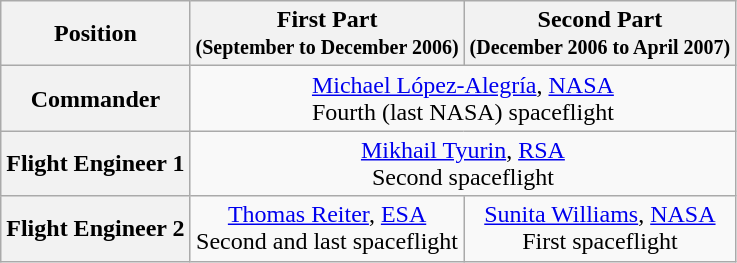<table class="wikitable" style="text-align: center;">
<tr>
<th>Position</th>
<th>First Part<br><small>(September to December 2006)</small></th>
<th>Second Part<br><small>(December 2006 to April 2007)</small></th>
</tr>
<tr>
<th>Commander</th>
<td colspan=2> <a href='#'>Michael López-Alegría</a>, <a href='#'>NASA</a><br>Fourth (last NASA) spaceflight</td>
</tr>
<tr>
<th>Flight Engineer 1</th>
<td colspan=2> <a href='#'>Mikhail Tyurin</a>, <a href='#'>RSA</a><br>Second spaceflight</td>
</tr>
<tr>
<th>Flight Engineer 2</th>
<td> <a href='#'>Thomas Reiter</a>, <a href='#'>ESA</a><br>Second and last spaceflight</td>
<td> <a href='#'>Sunita Williams</a>, <a href='#'>NASA</a><br>First spaceflight</td>
</tr>
</table>
